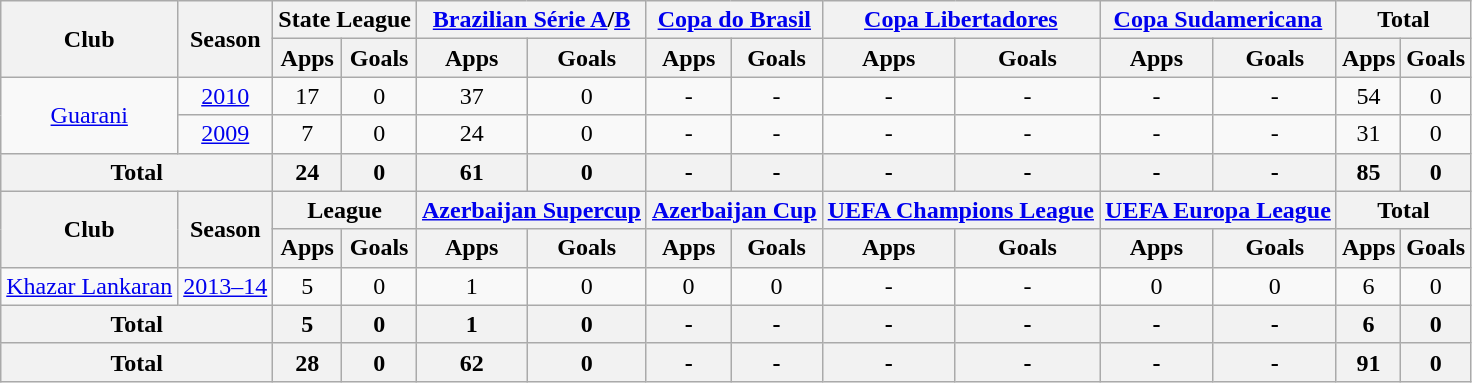<table class="wikitable" style="text-align: center;">
<tr>
<th rowspan="2">Club</th>
<th rowspan="2">Season</th>
<th colspan="2">State League</th>
<th colspan="2"><a href='#'>Brazilian Série A</a>/<a href='#'>B</a></th>
<th colspan="2"><a href='#'>Copa do Brasil</a></th>
<th colspan="2"><a href='#'>Copa Libertadores</a></th>
<th colspan="2"><a href='#'>Copa Sudamericana</a></th>
<th colspan="2">Total</th>
</tr>
<tr>
<th>Apps</th>
<th>Goals</th>
<th>Apps</th>
<th>Goals</th>
<th>Apps</th>
<th>Goals</th>
<th>Apps</th>
<th>Goals</th>
<th>Apps</th>
<th>Goals</th>
<th>Apps</th>
<th>Goals</th>
</tr>
<tr>
<td rowspan="2" valign="center"><a href='#'>Guarani</a></td>
<td><a href='#'>2010</a></td>
<td>17</td>
<td>0</td>
<td>37</td>
<td>0</td>
<td>-</td>
<td>-</td>
<td>-</td>
<td>-</td>
<td>-</td>
<td>-</td>
<td>54</td>
<td>0</td>
</tr>
<tr>
<td><a href='#'>2009</a></td>
<td>7</td>
<td>0</td>
<td>24</td>
<td>0</td>
<td>-</td>
<td>-</td>
<td>-</td>
<td>-</td>
<td>-</td>
<td>-</td>
<td>31</td>
<td>0</td>
</tr>
<tr>
<th colspan="2"><strong>Total</strong></th>
<th>24</th>
<th>0</th>
<th>61</th>
<th>0</th>
<th>-</th>
<th>-</th>
<th>-</th>
<th>-</th>
<th>-</th>
<th>-</th>
<th>85</th>
<th>0</th>
</tr>
<tr>
<th rowspan="2">Club</th>
<th rowspan="2">Season</th>
<th colspan="2">League</th>
<th colspan="2"><a href='#'>Azerbaijan Supercup</a></th>
<th colspan="2"><a href='#'>Azerbaijan Cup</a></th>
<th colspan="2"><a href='#'>UEFA Champions League</a></th>
<th colspan="2"><a href='#'>UEFA Europa League</a></th>
<th colspan="2">Total</th>
</tr>
<tr>
<th>Apps</th>
<th>Goals</th>
<th>Apps</th>
<th>Goals</th>
<th>Apps</th>
<th>Goals</th>
<th>Apps</th>
<th>Goals</th>
<th>Apps</th>
<th>Goals</th>
<th>Apps</th>
<th>Goals</th>
</tr>
<tr>
<td rowspan="1" valign="center"><a href='#'>Khazar Lankaran</a></td>
<td><a href='#'>2013–14</a></td>
<td>5</td>
<td>0</td>
<td>1</td>
<td>0</td>
<td>0</td>
<td>0</td>
<td>-</td>
<td>-</td>
<td>0</td>
<td>0</td>
<td>6</td>
<td>0</td>
</tr>
<tr>
<th colspan="2"><strong>Total</strong></th>
<th>5</th>
<th>0</th>
<th>1</th>
<th>0</th>
<th>-</th>
<th>-</th>
<th>-</th>
<th>-</th>
<th>-</th>
<th>-</th>
<th>6</th>
<th>0</th>
</tr>
<tr>
<th colspan="2"><strong>Total</strong></th>
<th>28</th>
<th>0</th>
<th>62</th>
<th>0</th>
<th>-</th>
<th>-</th>
<th>-</th>
<th>-</th>
<th>-</th>
<th>-</th>
<th>91</th>
<th>0</th>
</tr>
</table>
